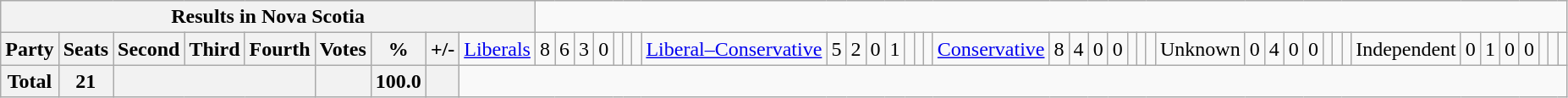<table class="wikitable">
<tr>
<th colspan=10>Results in Nova Scotia</th>
</tr>
<tr>
<th colspan=2>Party</th>
<th>Seats</th>
<th>Second</th>
<th>Third</th>
<th>Fourth</th>
<th>Votes</th>
<th>%</th>
<th>+/-<br></th>
<td><a href='#'>Liberals</a></td>
<td align="right">8</td>
<td align="right">6</td>
<td align="right">3</td>
<td align="right">0</td>
<td align="right"></td>
<td align="right"></td>
<td align="right"><br></td>
<td><a href='#'>Liberal–Conservative</a></td>
<td align="right">5</td>
<td align="right">2</td>
<td align="right">0</td>
<td align="right">1</td>
<td align="right"></td>
<td align="right"></td>
<td align="right"><br></td>
<td><a href='#'>Conservative</a></td>
<td align="right">8</td>
<td align="right">4</td>
<td align="right">0</td>
<td align="right">0</td>
<td align="right"></td>
<td align="right"></td>
<td align="right"><br></td>
<td>Unknown</td>
<td align="right">0</td>
<td align="right">4</td>
<td align="right">0</td>
<td align="right">0</td>
<td align="right"></td>
<td align="right"></td>
<td align="right"><br></td>
<td>Independent</td>
<td align="right">0</td>
<td align="right">1</td>
<td align="right">0</td>
<td align="right">0</td>
<td align="right"></td>
<td align="right"></td>
<td align="right"></td>
</tr>
<tr>
<th colspan="2">Total</th>
<th>21</th>
<th colspan="3"></th>
<th></th>
<th>100.0</th>
<th></th>
</tr>
</table>
